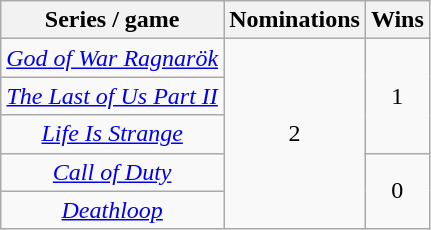<table class="wikitable sortable plainrowheaders" style="text-align:center;">
<tr>
<th scope="col">Series / game</th>
<th scope="col">Nominations</th>
<th scope="col">Wins</th>
</tr>
<tr>
<td><em><a href='#'>God of War Ragnarök</a></em></td>
<td rowspan="5">2</td>
<td rowspan="3">1</td>
</tr>
<tr>
<td><em><a href='#'>The Last of Us Part II</a></em></td>
</tr>
<tr>
<td><em><a href='#'>Life Is Strange</a></em></td>
</tr>
<tr>
<td><em><a href='#'>Call of Duty</a></em></td>
<td rowspan="2">0</td>
</tr>
<tr>
<td><em><a href='#'>Deathloop</a></em></td>
</tr>
</table>
